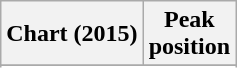<table class="wikitable plainrowheaders sortable" style="text-align:center;">
<tr>
<th scope="col">Chart (2015)</th>
<th scope="col">Peak<br>position</th>
</tr>
<tr>
</tr>
<tr>
</tr>
<tr>
</tr>
<tr>
</tr>
<tr>
</tr>
<tr>
</tr>
</table>
